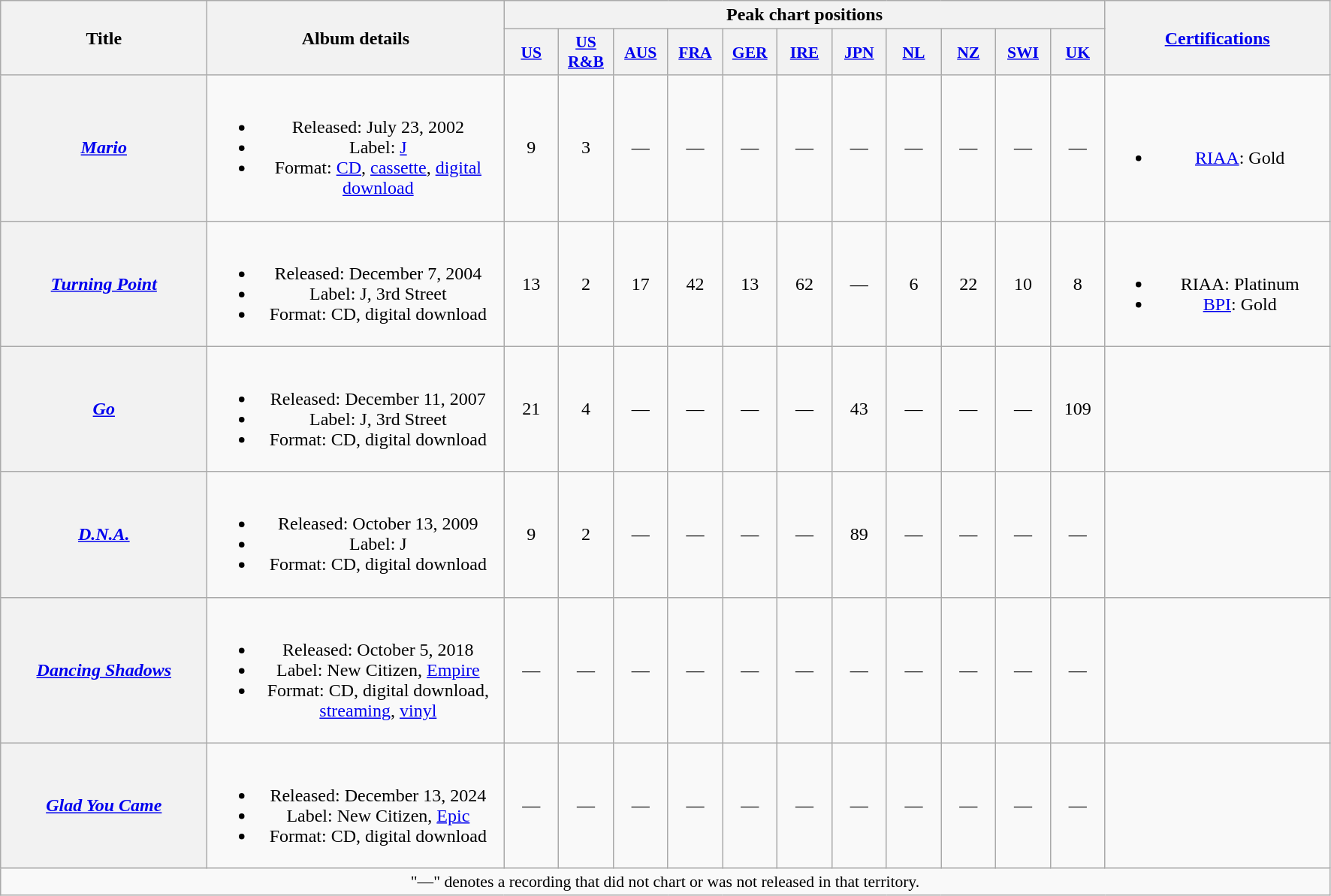<table class="wikitable plainrowheaders" style="text-align:center;">
<tr>
<th scope="col" rowspan="2" style="width:11em;">Title</th>
<th scope="col" rowspan="2" style="width:16em;">Album details</th>
<th scope="col" colspan="11">Peak chart positions</th>
<th scope="col" rowspan="2" style="width:12em;"><a href='#'>Certifications</a></th>
</tr>
<tr>
<th scope="col" style="width:2.9em;font-size:90%;"><a href='#'>US</a><br></th>
<th scope="col" style="width:2.9em;font-size:90%;"><a href='#'>US R&B</a><br></th>
<th scope="col" style="width:2.9em;font-size:90%;"><a href='#'>AUS</a><br></th>
<th scope="col" style="width:2.9em;font-size:90%;"><a href='#'>FRA</a><br></th>
<th scope="col" style="width:2.9em;font-size:90%;"><a href='#'>GER</a><br></th>
<th scope="col" style="width:2.9em;font-size:90%;"><a href='#'>IRE</a><br></th>
<th scope="col" style="width:2.9em;font-size:90%;"><a href='#'>JPN</a><br></th>
<th scope="col" style="width:2.9em;font-size:90%;"><a href='#'>NL</a><br></th>
<th scope="col" style="width:2.9em;font-size:90%;"><a href='#'>NZ</a><br></th>
<th scope="col" style="width:2.9em;font-size:90%;"><a href='#'>SWI</a><br></th>
<th scope="col" style="width:2.9em;font-size:90%;"><a href='#'>UK</a><br></th>
</tr>
<tr>
<th scope="row"><em><a href='#'>Mario</a></em></th>
<td><br><ul><li>Released: July 23, 2002</li><li>Label: <a href='#'>J</a></li><li>Format: <a href='#'>CD</a>, <a href='#'>cassette</a>, <a href='#'>digital download</a></li></ul></td>
<td>9</td>
<td>3</td>
<td>—</td>
<td>—</td>
<td>—</td>
<td>—</td>
<td>—</td>
<td>—</td>
<td>—</td>
<td>—</td>
<td>—</td>
<td><br><ul><li><a href='#'>RIAA</a>: Gold</li></ul></td>
</tr>
<tr>
<th scope="row"><em><a href='#'>Turning Point</a></em></th>
<td><br><ul><li>Released: December 7, 2004</li><li>Label: J, 3rd Street</li><li>Format: CD, digital download</li></ul></td>
<td>13</td>
<td>2</td>
<td>17</td>
<td>42</td>
<td>13</td>
<td>62</td>
<td>—</td>
<td>6</td>
<td>22</td>
<td>10</td>
<td>8</td>
<td><br><ul><li>RIAA: Platinum</li><li><a href='#'>BPI</a>: Gold</li></ul></td>
</tr>
<tr>
<th scope="row"><em><a href='#'>Go</a></em></th>
<td><br><ul><li>Released: December 11, 2007</li><li>Label: J, 3rd Street</li><li>Format: CD, digital download</li></ul></td>
<td>21</td>
<td>4</td>
<td>—</td>
<td>—</td>
<td>—</td>
<td>—</td>
<td>43</td>
<td>—</td>
<td>—</td>
<td>—</td>
<td>109</td>
<td></td>
</tr>
<tr>
<th scope="row"><em><a href='#'>D.N.A.</a></em></th>
<td><br><ul><li>Released: October 13, 2009</li><li>Label: J</li><li>Format: CD, digital download</li></ul></td>
<td>9</td>
<td>2</td>
<td>—</td>
<td>—</td>
<td>—</td>
<td>—</td>
<td>89</td>
<td>—</td>
<td>—</td>
<td>—</td>
<td>—</td>
<td></td>
</tr>
<tr>
<th scope="row"><em><a href='#'>Dancing Shadows</a></em></th>
<td><br><ul><li>Released: October 5, 2018</li><li>Label: New Citizen, <a href='#'>Empire</a></li><li>Format: CD, digital download, <a href='#'>streaming</a>, <a href='#'>vinyl</a></li></ul></td>
<td>—</td>
<td>—</td>
<td>—</td>
<td>—</td>
<td>—</td>
<td>—</td>
<td>—</td>
<td>—</td>
<td>—</td>
<td>—</td>
<td>—</td>
<td></td>
</tr>
<tr>
<th scope="row"><em><a href='#'>Glad You Came</a></em></th>
<td><br><ul><li>Released: December 13, 2024</li><li>Label: New Citizen, <a href='#'>Epic</a></li><li>Format: CD, digital download</li></ul></td>
<td>—</td>
<td>—</td>
<td>—</td>
<td>—</td>
<td>—</td>
<td>—</td>
<td>—</td>
<td>—</td>
<td>—</td>
<td>—</td>
<td>—</td>
<td></td>
</tr>
<tr>
<td colspan="14" style="font-size:90%">"—" denotes a recording that did not chart or was not released in that territory.</td>
</tr>
</table>
